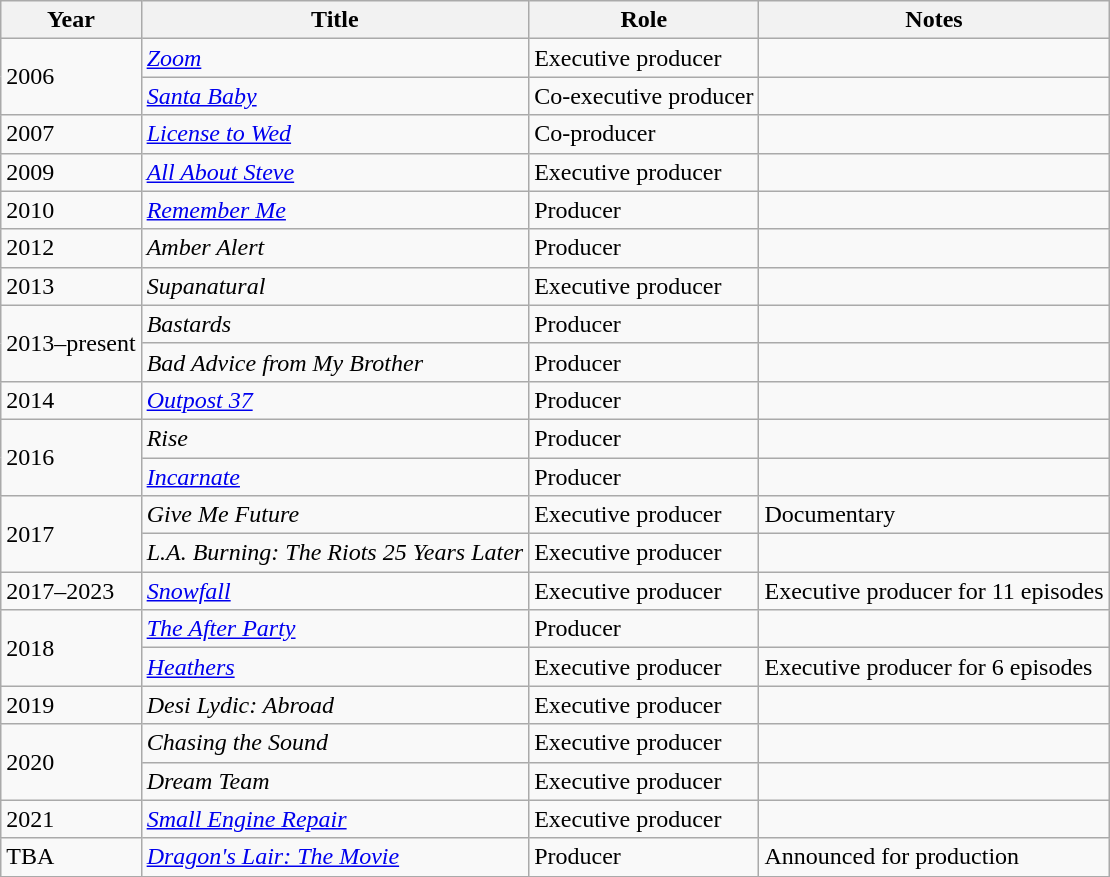<table class="wikitable sortable">
<tr>
<th>Year</th>
<th>Title</th>
<th>Role</th>
<th class="unsortable">Notes</th>
</tr>
<tr>
<td rowspan=2>2006</td>
<td><em><a href='#'>Zoom</a></em></td>
<td>Executive producer</td>
<td></td>
</tr>
<tr>
<td><em><a href='#'>Santa Baby</a></em></td>
<td>Co-executive producer</td>
<td></td>
</tr>
<tr>
<td>2007</td>
<td><em><a href='#'>License to Wed</a></em></td>
<td>Co-producer</td>
<td></td>
</tr>
<tr>
<td>2009</td>
<td><em><a href='#'>All About Steve</a></em></td>
<td>Executive producer</td>
<td></td>
</tr>
<tr>
<td>2010</td>
<td><em><a href='#'>Remember Me</a></em></td>
<td>Producer</td>
<td></td>
</tr>
<tr>
<td>2012</td>
<td><em>Amber Alert</em></td>
<td>Producer</td>
<td></td>
</tr>
<tr>
<td>2013</td>
<td><em>Supanatural</em></td>
<td>Executive producer</td>
<td></td>
</tr>
<tr>
<td rowspan=2>2013–present</td>
<td><em>Bastards</em></td>
<td>Producer</td>
<td></td>
</tr>
<tr>
<td><em>Bad Advice from My Brother</em></td>
<td>Producer</td>
<td></td>
</tr>
<tr>
<td>2014</td>
<td><em><a href='#'>Outpost 37</a></em></td>
<td>Producer</td>
<td></td>
</tr>
<tr>
<td rowspan=2>2016</td>
<td><em>Rise</em></td>
<td>Producer</td>
<td></td>
</tr>
<tr>
<td><em><a href='#'>Incarnate</a></em></td>
<td>Producer</td>
<td></td>
</tr>
<tr>
<td rowspan=2>2017</td>
<td><em>Give Me Future</em></td>
<td>Executive producer</td>
<td>Documentary</td>
</tr>
<tr>
<td><em>L.A. Burning: The Riots 25 Years Later</em></td>
<td>Executive producer</td>
<td></td>
</tr>
<tr>
<td>2017–2023</td>
<td><em><a href='#'>Snowfall</a></em></td>
<td>Executive producer</td>
<td>Executive producer for 11 episodes</td>
</tr>
<tr>
<td rowspan="2">2018</td>
<td><em><a href='#'>The After Party</a></em></td>
<td>Producer</td>
<td></td>
</tr>
<tr>
<td><em><a href='#'>Heathers</a></em></td>
<td>Executive producer</td>
<td>Executive producer for 6 episodes</td>
</tr>
<tr>
<td>2019</td>
<td><em>Desi Lydic: Abroad</em></td>
<td>Executive producer</td>
<td></td>
</tr>
<tr>
<td rowspan=2>2020</td>
<td><em>Chasing the Sound</em></td>
<td>Executive producer</td>
<td></td>
</tr>
<tr>
<td><em>Dream Team</em></td>
<td>Executive producer</td>
<td></td>
</tr>
<tr>
<td>2021</td>
<td><em><a href='#'>Small Engine Repair</a></em></td>
<td>Executive producer</td>
<td></td>
</tr>
<tr>
<td>TBA</td>
<td><em><a href='#'>Dragon's Lair: The Movie</a></em></td>
<td>Producer</td>
<td>Announced for production</td>
</tr>
<tr>
</tr>
</table>
